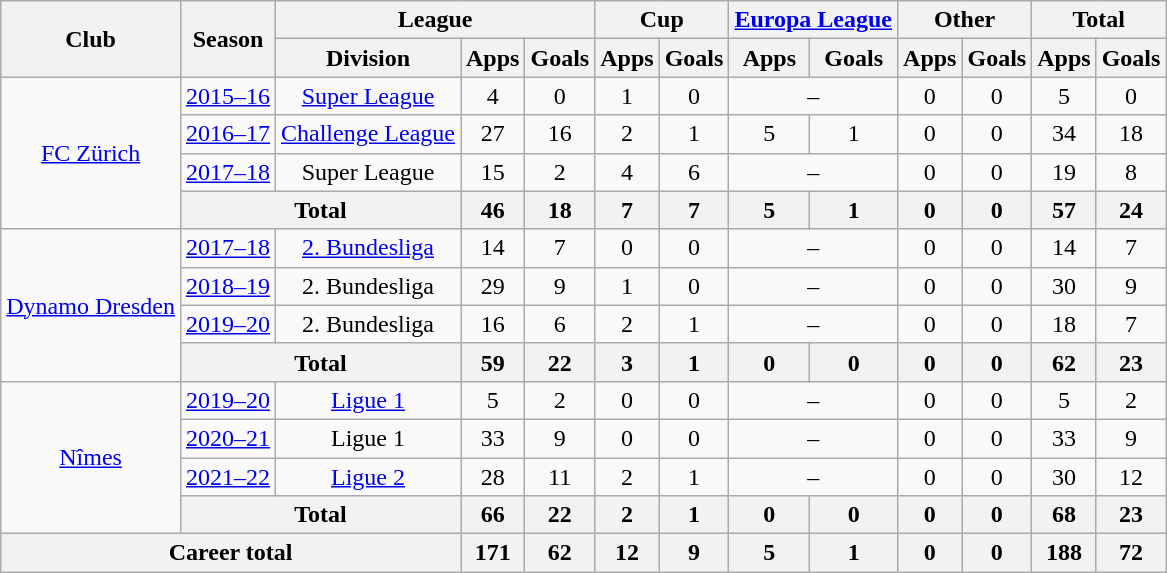<table class="wikitable" style="text-align:center">
<tr>
<th rowspan="2">Club</th>
<th rowspan="2">Season</th>
<th colspan="3">League</th>
<th colspan="2">Cup</th>
<th colspan="2"><a href='#'>Europa League</a></th>
<th colspan="2">Other</th>
<th colspan="2">Total</th>
</tr>
<tr>
<th>Division</th>
<th>Apps</th>
<th>Goals</th>
<th>Apps</th>
<th>Goals</th>
<th>Apps</th>
<th>Goals</th>
<th>Apps</th>
<th>Goals</th>
<th>Apps</th>
<th>Goals</th>
</tr>
<tr>
<td rowspan="4"><a href='#'>FC Zürich</a></td>
<td><a href='#'>2015–16</a></td>
<td><a href='#'>Super League</a></td>
<td>4</td>
<td>0</td>
<td>1</td>
<td>0</td>
<td colspan="2">–</td>
<td>0</td>
<td>0</td>
<td>5</td>
<td>0</td>
</tr>
<tr>
<td><a href='#'>2016–17</a></td>
<td><a href='#'>Challenge League</a></td>
<td>27</td>
<td>16</td>
<td>2</td>
<td>1</td>
<td>5</td>
<td>1</td>
<td>0</td>
<td>0</td>
<td>34</td>
<td>18</td>
</tr>
<tr>
<td><a href='#'>2017–18</a></td>
<td>Super League</td>
<td>15</td>
<td>2</td>
<td>4</td>
<td>6</td>
<td colspan="2">–</td>
<td>0</td>
<td>0</td>
<td>19</td>
<td>8</td>
</tr>
<tr>
<th colspan="2">Total</th>
<th>46</th>
<th>18</th>
<th>7</th>
<th>7</th>
<th>5</th>
<th>1</th>
<th>0</th>
<th>0</th>
<th>57</th>
<th>24</th>
</tr>
<tr>
<td rowspan="4"><a href='#'>Dynamo Dresden</a></td>
<td><a href='#'>2017–18</a></td>
<td><a href='#'>2. Bundesliga</a></td>
<td>14</td>
<td>7</td>
<td>0</td>
<td>0</td>
<td colspan="2">–</td>
<td>0</td>
<td>0</td>
<td>14</td>
<td>7</td>
</tr>
<tr>
<td><a href='#'>2018–19</a></td>
<td>2. Bundesliga</td>
<td>29</td>
<td>9</td>
<td>1</td>
<td>0</td>
<td colspan="2">–</td>
<td>0</td>
<td>0</td>
<td>30</td>
<td>9</td>
</tr>
<tr>
<td><a href='#'>2019–20</a></td>
<td>2. Bundesliga</td>
<td>16</td>
<td>6</td>
<td>2</td>
<td>1</td>
<td colspan="2">–</td>
<td>0</td>
<td>0</td>
<td>18</td>
<td>7</td>
</tr>
<tr>
<th colspan="2">Total</th>
<th>59</th>
<th>22</th>
<th>3</th>
<th>1</th>
<th>0</th>
<th>0</th>
<th>0</th>
<th>0</th>
<th>62</th>
<th>23</th>
</tr>
<tr>
<td rowspan="4"><a href='#'>Nîmes</a></td>
<td><a href='#'>2019–20</a></td>
<td><a href='#'>Ligue 1</a></td>
<td>5</td>
<td>2</td>
<td>0</td>
<td>0</td>
<td colspan="2">–</td>
<td>0</td>
<td>0</td>
<td>5</td>
<td>2</td>
</tr>
<tr>
<td><a href='#'>2020–21</a></td>
<td>Ligue 1</td>
<td>33</td>
<td>9</td>
<td>0</td>
<td>0</td>
<td colspan="2">–</td>
<td>0</td>
<td>0</td>
<td>33</td>
<td>9</td>
</tr>
<tr>
<td><a href='#'>2021–22</a></td>
<td><a href='#'>Ligue 2</a></td>
<td>28</td>
<td>11</td>
<td>2</td>
<td>1</td>
<td colspan="2">–</td>
<td>0</td>
<td>0</td>
<td>30</td>
<td>12</td>
</tr>
<tr>
<th colspan="2">Total</th>
<th>66</th>
<th>22</th>
<th>2</th>
<th>1</th>
<th>0</th>
<th>0</th>
<th>0</th>
<th>0</th>
<th>68</th>
<th>23</th>
</tr>
<tr>
<th colspan="3">Career total</th>
<th>171</th>
<th>62</th>
<th>12</th>
<th>9</th>
<th>5</th>
<th>1</th>
<th>0</th>
<th>0</th>
<th>188</th>
<th>72</th>
</tr>
</table>
